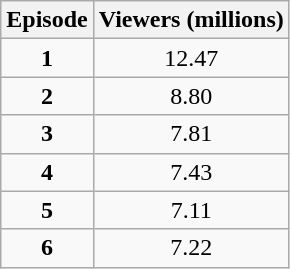<table class="wikitable" style="text-align:center;">
<tr>
<th>Episode</th>
<th>Viewers (millions)</th>
</tr>
<tr>
<td><strong>1</strong></td>
<td>12.47</td>
</tr>
<tr>
<td><strong>2</strong></td>
<td>8.80</td>
</tr>
<tr>
<td><strong>3</strong></td>
<td>7.81</td>
</tr>
<tr>
<td><strong>4</strong></td>
<td>7.43</td>
</tr>
<tr>
<td><strong>5</strong></td>
<td>7.11</td>
</tr>
<tr>
<td><strong>6</strong></td>
<td>7.22</td>
</tr>
</table>
